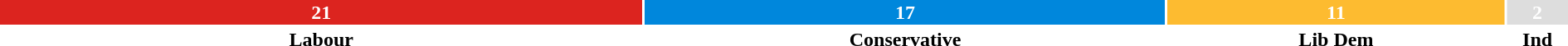<table style="width:100%; text-align:center;">
<tr style="color:white;">
<td style="background:#DC241F; width:41.18%;"><strong>21</strong></td>
<td style="background:#0087DC; width:33.33%;"><strong>17</strong></td>
<td style="background:#FDBB30; width:21.57%;"><strong>11</strong></td>
<td style="background:#DDDDDD; width:3.92%;"><strong>2</strong></td>
</tr>
<tr>
<td><span><strong>Labour</strong></span></td>
<td><span><strong>Conservative</strong></span></td>
<td><span><strong>Lib Dem</strong></span></td>
<td><span><strong>Ind</strong></span></td>
</tr>
</table>
